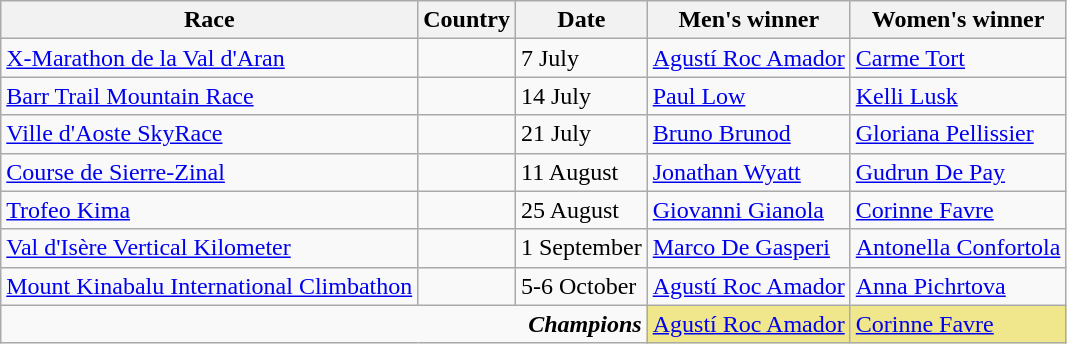<table class="wikitable" width= style="font-size:90%; text-align:center;">
<tr>
<th>Race</th>
<th>Country</th>
<th>Date</th>
<th>Men's winner</th>
<th>Women's winner</th>
</tr>
<tr>
<td><a href='#'>X-Marathon de la Val d'Aran</a></td>
<td></td>
<td>7 July</td>
<td> <a href='#'>Agustí Roc Amador</a></td>
<td> <a href='#'>Carme Tort</a></td>
</tr>
<tr>
<td><a href='#'>Barr Trail Mountain Race</a></td>
<td></td>
<td>14 July</td>
<td> <a href='#'>Paul Low</a></td>
<td> <a href='#'>Kelli Lusk</a></td>
</tr>
<tr>
<td><a href='#'>Ville d'Aoste SkyRace</a></td>
<td></td>
<td>21 July</td>
<td> <a href='#'>Bruno Brunod</a></td>
<td> <a href='#'>Gloriana Pellissier</a></td>
</tr>
<tr>
<td><a href='#'>Course de Sierre-Zinal</a></td>
<td></td>
<td>11 August</td>
<td> <a href='#'>Jonathan Wyatt</a></td>
<td> <a href='#'>Gudrun De Pay</a></td>
</tr>
<tr>
<td><a href='#'>Trofeo Kima</a></td>
<td></td>
<td>25 August</td>
<td> <a href='#'>Giovanni Gianola</a></td>
<td> <a href='#'>Corinne Favre</a></td>
</tr>
<tr>
<td><a href='#'>Val d'Isère Vertical Kilometer</a></td>
<td></td>
<td>1 September</td>
<td> <a href='#'>Marco De Gasperi</a></td>
<td> <a href='#'>Antonella Confortola</a></td>
</tr>
<tr>
<td><a href='#'>Mount Kinabalu International Climbathon</a></td>
<td></td>
<td>5-6 October</td>
<td> <a href='#'>Agustí Roc Amador</a></td>
<td> <a href='#'>Anna Pichrtova</a></td>
</tr>
<tr>
<td colspan=3 align=right><strong><em>Champions</em></strong></td>
<td bgcolor=Khaki> <a href='#'>Agustí Roc Amador</a></td>
<td bgcolor=Khaki> <a href='#'>Corinne Favre</a></td>
</tr>
</table>
